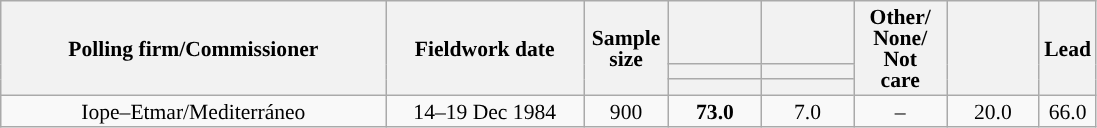<table class="wikitable collapsible collapsed" style="text-align:center; font-size:90%; line-height:14px;">
<tr style="height:42px;">
<th style="width:250px;" rowspan="3">Polling firm/Commissioner</th>
<th style="width:125px;" rowspan="3">Fieldwork date</th>
<th style="width:50px;" rowspan="3">Sample size</th>
<th style="width:55px;"></th>
<th style="width:55px;"></th>
<th style="width:55px;" rowspan="3">Other/<br>None/<br>Not<br>care</th>
<th style="width:55px;" rowspan="3"></th>
<th style="width:30px;" rowspan="3">Lead</th>
</tr>
<tr>
<th style="color:inherit;background:"></th>
<th style="color:inherit;background:"></th>
</tr>
<tr>
<th></th>
<th></th>
</tr>
<tr>
<td>Iope–Etmar/Mediterráneo</td>
<td>14–19 Dec 1984</td>
<td>900</td>
<td><strong>73.0</strong></td>
<td>7.0</td>
<td>–</td>
<td>20.0</td>
<td style="background:">66.0</td>
</tr>
</table>
